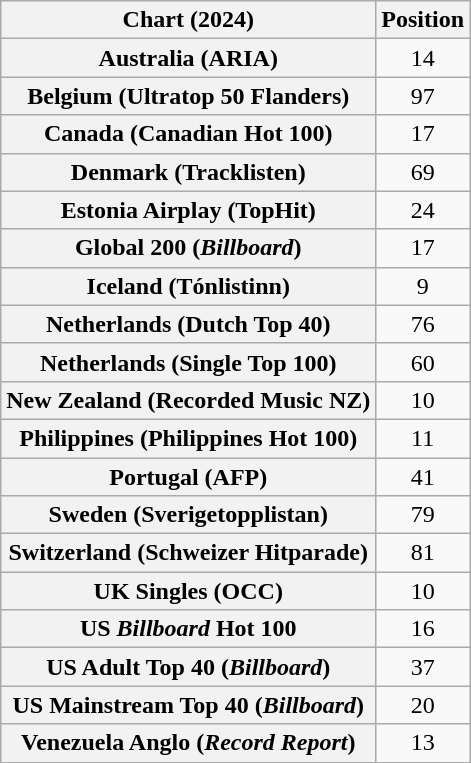<table class="wikitable sortable plainrowheaders" style="text-align:center">
<tr>
<th scope="col">Chart (2024)</th>
<th scope="col">Position</th>
</tr>
<tr>
<th scope="row">Australia (ARIA)</th>
<td>14</td>
</tr>
<tr>
<th scope="row">Belgium (Ultratop 50 Flanders)</th>
<td>97</td>
</tr>
<tr>
<th scope="row">Canada (Canadian Hot 100)</th>
<td>17</td>
</tr>
<tr>
<th scope="row">Denmark (Tracklisten)</th>
<td>69</td>
</tr>
<tr>
<th scope="row">Estonia Airplay (TopHit)</th>
<td>24</td>
</tr>
<tr>
<th scope="row">Global 200 (<em>Billboard</em>)</th>
<td>17</td>
</tr>
<tr>
<th scope="row">Iceland (Tónlistinn)</th>
<td>9</td>
</tr>
<tr>
<th scope="row">Netherlands (Dutch Top 40)</th>
<td>76</td>
</tr>
<tr>
<th scope="row">Netherlands (Single Top 100)</th>
<td>60</td>
</tr>
<tr>
<th scope="row">New Zealand (Recorded Music NZ)</th>
<td>10</td>
</tr>
<tr>
<th scope="row">Philippines (Philippines Hot 100)</th>
<td>11</td>
</tr>
<tr>
<th scope="row">Portugal (AFP)</th>
<td>41</td>
</tr>
<tr>
<th scope="row">Sweden (Sverigetopplistan)</th>
<td>79</td>
</tr>
<tr>
<th scope="row">Switzerland (Schweizer Hitparade)</th>
<td>81</td>
</tr>
<tr>
<th scope="row">UK Singles (OCC)</th>
<td>10</td>
</tr>
<tr>
<th scope="row">US <em>Billboard</em> Hot 100</th>
<td>16</td>
</tr>
<tr>
<th scope="row">US Adult Top 40 (<em>Billboard</em>)</th>
<td>37</td>
</tr>
<tr>
<th scope="row">US Mainstream Top 40 (<em>Billboard</em>)</th>
<td>20</td>
</tr>
<tr>
<th scope="row">Venezuela Anglo (<em>Record Report</em>)</th>
<td>13</td>
</tr>
</table>
